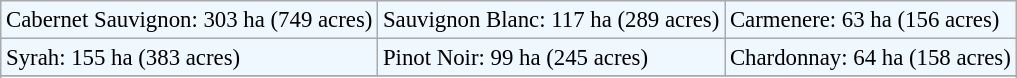<table class="wikitable" style="background:#F0F8FF; font-size:95%;">
<tr>
<td>Cabernet Sauvignon: 303 ha (749 acres)</td>
<td>Sauvignon Blanc: 117 ha (289 acres)</td>
<td>Carmenere: 63 ha (156 acres)</td>
</tr>
<tr>
<td>Syrah: 155 ha (383 acres)</td>
<td>Pinot Noir: 99 ha (245 acres)</td>
<td>Chardonnay: 64 ha (158 acres)</td>
</tr>
<tr>
</tr>
<tr Merlot: 90 ha (222 acres)>
</tr>
<tr Cabernet Franc: 61 ha (151 acres)>
</tr>
</table>
